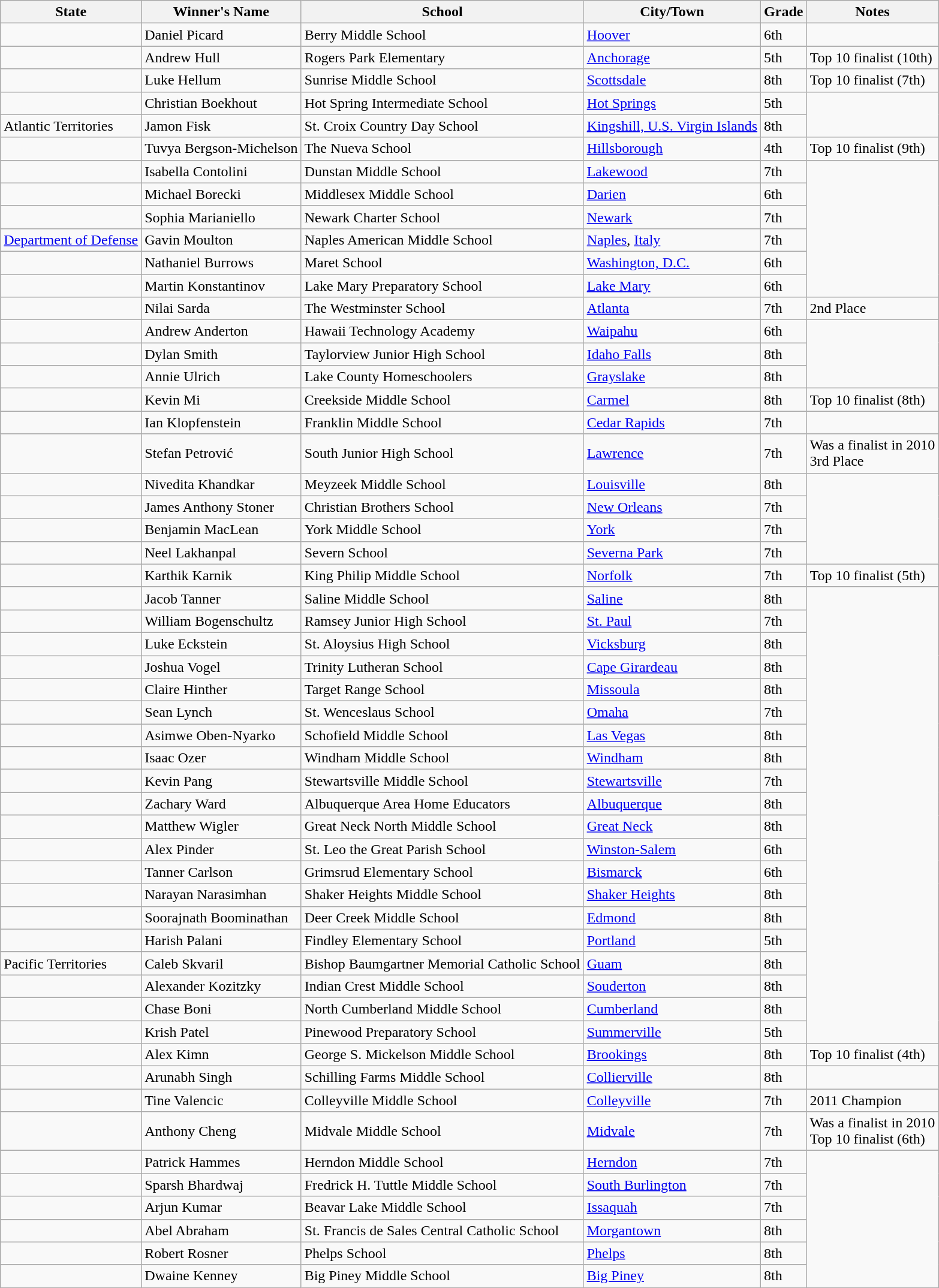<table class="wikitable">
<tr>
<th><strong>State</strong></th>
<th><strong>Winner's Name</strong></th>
<th><strong>School</strong></th>
<th><strong>City/Town</strong></th>
<th><strong>Grade</strong></th>
<th><strong>Notes</strong></th>
</tr>
<tr>
<td></td>
<td>Daniel Picard</td>
<td>Berry Middle School</td>
<td><a href='#'>Hoover</a></td>
<td>6th</td>
</tr>
<tr>
<td></td>
<td>Andrew Hull</td>
<td>Rogers Park Elementary</td>
<td><a href='#'>Anchorage</a></td>
<td>5th</td>
<td>Top 10 finalist (10th)</td>
</tr>
<tr>
<td></td>
<td>Luke Hellum</td>
<td>Sunrise Middle School</td>
<td><a href='#'>Scottsdale</a></td>
<td>8th</td>
<td>Top 10 finalist (7th)</td>
</tr>
<tr>
<td></td>
<td>Christian Boekhout</td>
<td>Hot Spring Intermediate School</td>
<td><a href='#'>Hot Springs</a></td>
<td>5th</td>
</tr>
<tr>
<td>  Atlantic Territories</td>
<td>Jamon Fisk</td>
<td>St. Croix Country Day School</td>
<td><a href='#'>Kingshill, U.S. Virgin Islands</a></td>
<td>8th</td>
</tr>
<tr>
<td></td>
<td>Tuvya Bergson-Michelson</td>
<td>The Nueva School</td>
<td><a href='#'>Hillsborough</a></td>
<td>4th</td>
<td>Top 10 finalist (9th)</td>
</tr>
<tr>
<td></td>
<td>Isabella Contolini</td>
<td>Dunstan Middle School</td>
<td><a href='#'>Lakewood</a></td>
<td>7th</td>
</tr>
<tr>
<td></td>
<td>Michael Borecki</td>
<td>Middlesex Middle School</td>
<td><a href='#'>Darien</a></td>
<td>6th</td>
</tr>
<tr>
<td></td>
<td>Sophia Marianiello</td>
<td>Newark Charter School</td>
<td><a href='#'>Newark</a></td>
<td>7th</td>
</tr>
<tr>
<td> <a href='#'>Department of Defense</a></td>
<td>Gavin Moulton</td>
<td>Naples American Middle School</td>
<td><a href='#'>Naples</a>, <a href='#'>Italy</a></td>
<td>7th</td>
</tr>
<tr>
<td></td>
<td>Nathaniel Burrows</td>
<td>Maret School</td>
<td><a href='#'>Washington, D.C.</a></td>
<td>6th</td>
</tr>
<tr>
<td></td>
<td>Martin Konstantinov</td>
<td>Lake Mary Preparatory School</td>
<td><a href='#'>Lake Mary</a></td>
<td>6th</td>
</tr>
<tr>
<td></td>
<td>Nilai Sarda</td>
<td>The Westminster School</td>
<td><a href='#'>Atlanta</a></td>
<td>7th</td>
<td>2nd Place</td>
</tr>
<tr>
<td></td>
<td>Andrew Anderton</td>
<td>Hawaii Technology Academy</td>
<td><a href='#'>Waipahu</a></td>
<td>6th</td>
</tr>
<tr>
<td></td>
<td>Dylan Smith</td>
<td>Taylorview Junior High School</td>
<td><a href='#'>Idaho Falls</a></td>
<td>8th</td>
</tr>
<tr>
<td></td>
<td>Annie Ulrich</td>
<td>Lake County Homeschoolers</td>
<td><a href='#'>Grayslake</a></td>
<td>8th</td>
</tr>
<tr>
<td></td>
<td>Kevin Mi</td>
<td>Creekside Middle School</td>
<td><a href='#'>Carmel</a></td>
<td>8th</td>
<td>Top 10 finalist (8th)</td>
</tr>
<tr>
<td></td>
<td>Ian Klopfenstein</td>
<td>Franklin Middle School</td>
<td><a href='#'>Cedar Rapids</a></td>
<td>7th</td>
</tr>
<tr>
<td></td>
<td>Stefan Petrović</td>
<td>South Junior High School</td>
<td><a href='#'>Lawrence</a></td>
<td>7th</td>
<td>Was a finalist in 2010<br>3rd Place</td>
</tr>
<tr>
<td></td>
<td>Nivedita Khandkar</td>
<td>Meyzeek Middle School</td>
<td><a href='#'>Louisville</a></td>
<td>8th</td>
</tr>
<tr>
<td></td>
<td>James Anthony Stoner</td>
<td>Christian Brothers School</td>
<td><a href='#'>New Orleans</a></td>
<td>7th</td>
</tr>
<tr>
<td></td>
<td>Benjamin MacLean</td>
<td>York Middle School</td>
<td><a href='#'>York</a></td>
<td>7th</td>
</tr>
<tr>
<td></td>
<td>Neel Lakhanpal</td>
<td>Severn School</td>
<td><a href='#'>Severna Park</a></td>
<td>7th</td>
</tr>
<tr>
<td></td>
<td>Karthik Karnik</td>
<td>King Philip Middle School</td>
<td><a href='#'>Norfolk</a></td>
<td>7th</td>
<td>Top 10 finalist (5th)</td>
</tr>
<tr>
<td></td>
<td>Jacob Tanner</td>
<td>Saline Middle School</td>
<td><a href='#'>Saline</a></td>
<td>8th</td>
</tr>
<tr>
<td></td>
<td>William Bogenschultz</td>
<td>Ramsey Junior High School</td>
<td><a href='#'>St. Paul</a></td>
<td>7th</td>
</tr>
<tr>
<td></td>
<td>Luke Eckstein</td>
<td>St. Aloysius High School</td>
<td><a href='#'>Vicksburg</a></td>
<td>8th</td>
</tr>
<tr>
<td></td>
<td>Joshua Vogel</td>
<td>Trinity Lutheran School</td>
<td><a href='#'>Cape Girardeau</a></td>
<td>8th</td>
</tr>
<tr>
<td></td>
<td>Claire Hinther</td>
<td>Target Range School</td>
<td><a href='#'>Missoula</a></td>
<td>8th</td>
</tr>
<tr>
<td></td>
<td>Sean Lynch</td>
<td>St. Wenceslaus School</td>
<td><a href='#'>Omaha</a></td>
<td>7th</td>
</tr>
<tr>
<td></td>
<td>Asimwe Oben-Nyarko</td>
<td>Schofield Middle School</td>
<td><a href='#'>Las Vegas</a></td>
<td>8th</td>
</tr>
<tr>
<td></td>
<td>Isaac Ozer</td>
<td>Windham Middle School</td>
<td><a href='#'>Windham</a></td>
<td>8th</td>
</tr>
<tr>
<td></td>
<td>Kevin Pang</td>
<td>Stewartsville Middle School</td>
<td><a href='#'>Stewartsville</a></td>
<td>7th</td>
</tr>
<tr>
<td></td>
<td>Zachary Ward</td>
<td>Albuquerque Area Home Educators</td>
<td><a href='#'>Albuquerque</a></td>
<td>8th</td>
</tr>
<tr>
<td></td>
<td>Matthew Wigler</td>
<td>Great Neck North Middle School</td>
<td><a href='#'>Great Neck</a></td>
<td>8th</td>
</tr>
<tr>
<td></td>
<td>Alex Pinder</td>
<td>St. Leo the Great Parish School</td>
<td><a href='#'>Winston-Salem</a></td>
<td>6th</td>
</tr>
<tr>
<td></td>
<td>Tanner Carlson</td>
<td>Grimsrud Elementary School</td>
<td><a href='#'>Bismarck</a></td>
<td>6th</td>
</tr>
<tr>
<td></td>
<td>Narayan Narasimhan</td>
<td>Shaker Heights Middle School</td>
<td><a href='#'>Shaker Heights</a></td>
<td>8th</td>
</tr>
<tr>
<td></td>
<td>Soorajnath Boominathan</td>
<td>Deer Creek Middle School</td>
<td><a href='#'>Edmond</a></td>
<td>8th</td>
</tr>
<tr>
<td></td>
<td>Harish Palani</td>
<td>Findley Elementary School</td>
<td><a href='#'>Portland</a></td>
<td>5th</td>
</tr>
<tr>
<td>   Pacific Territories</td>
<td>Caleb Skvaril</td>
<td>Bishop Baumgartner Memorial Catholic School</td>
<td><a href='#'>Guam</a></td>
<td>8th</td>
</tr>
<tr>
<td></td>
<td>Alexander Kozitzky</td>
<td>Indian Crest Middle School</td>
<td><a href='#'>Souderton</a></td>
<td>8th</td>
</tr>
<tr>
<td></td>
<td>Chase Boni</td>
<td>North Cumberland Middle School</td>
<td><a href='#'>Cumberland</a></td>
<td>8th</td>
</tr>
<tr>
<td></td>
<td>Krish Patel</td>
<td>Pinewood Preparatory School</td>
<td><a href='#'>Summerville</a></td>
<td>5th</td>
</tr>
<tr>
<td></td>
<td>Alex Kimn</td>
<td>George S. Mickelson Middle School</td>
<td><a href='#'>Brookings</a></td>
<td>8th</td>
<td>Top 10 finalist (4th)</td>
</tr>
<tr>
<td></td>
<td>Arunabh Singh</td>
<td>Schilling Farms Middle School</td>
<td><a href='#'>Collierville</a></td>
<td>8th</td>
</tr>
<tr>
<td></td>
<td>Tine Valencic</td>
<td>Colleyville Middle School</td>
<td><a href='#'>Colleyville</a></td>
<td>7th</td>
<td>2011 Champion</td>
</tr>
<tr>
<td></td>
<td>Anthony Cheng</td>
<td>Midvale Middle School</td>
<td><a href='#'>Midvale</a></td>
<td>7th</td>
<td>Was a finalist in 2010<br>Top 10 finalist (6th)</td>
</tr>
<tr>
<td></td>
<td>Patrick Hammes</td>
<td>Herndon Middle School</td>
<td><a href='#'>Herndon</a></td>
<td>7th</td>
</tr>
<tr>
<td></td>
<td>Sparsh Bhardwaj</td>
<td>Fredrick H. Tuttle Middle School</td>
<td><a href='#'>South Burlington</a></td>
<td>7th</td>
</tr>
<tr>
<td></td>
<td>Arjun Kumar</td>
<td>Beavar Lake Middle School</td>
<td><a href='#'>Issaquah</a></td>
<td>7th</td>
</tr>
<tr>
<td></td>
<td>Abel Abraham</td>
<td>St. Francis de Sales Central Catholic School</td>
<td><a href='#'>Morgantown</a></td>
<td>8th</td>
</tr>
<tr>
<td></td>
<td>Robert Rosner</td>
<td>Phelps School</td>
<td><a href='#'>Phelps</a></td>
<td>8th</td>
</tr>
<tr>
<td></td>
<td>Dwaine Kenney</td>
<td>Big Piney Middle School</td>
<td><a href='#'>Big Piney</a></td>
<td>8th</td>
</tr>
</table>
